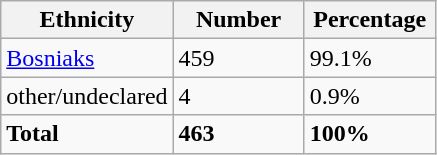<table class="wikitable">
<tr>
<th width="100px">Ethnicity</th>
<th width="80px">Number</th>
<th width="80px">Percentage</th>
</tr>
<tr>
<td><a href='#'>Bosniaks</a></td>
<td>459</td>
<td>99.1%</td>
</tr>
<tr>
<td>other/undeclared</td>
<td>4</td>
<td>0.9%</td>
</tr>
<tr>
<td><strong>Total</strong></td>
<td><strong>463</strong></td>
<td><strong>100%</strong></td>
</tr>
</table>
